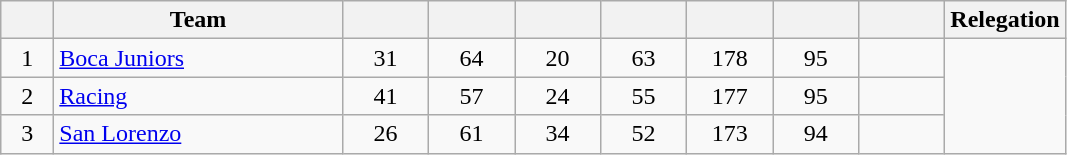<table class="wikitable" style="text-align: center;">
<tr>
<th width=28><br></th>
<th width=185>Team</th>
<th width=50></th>
<th width=50></th>
<th width=50></th>
<th width=50></th>
<th width=50></th>
<th width=50></th>
<th width=50><br></th>
<th>Relegation</th>
</tr>
<tr>
<td>1</td>
<td align="left"><a href='#'>Boca Juniors</a></td>
<td>31</td>
<td>64</td>
<td>20</td>
<td>63</td>
<td>178</td>
<td>95</td>
<td><strong></strong></td>
<td rowspan=26></td>
</tr>
<tr>
<td>2</td>
<td align="left"><a href='#'>Racing</a></td>
<td>41</td>
<td>57</td>
<td>24</td>
<td>55</td>
<td>177</td>
<td>95</td>
<td><strong></strong></td>
</tr>
<tr>
<td>3</td>
<td align="left"><a href='#'>San Lorenzo</a></td>
<td>26</td>
<td>61</td>
<td>34</td>
<td>52</td>
<td>173</td>
<td>94</td>
<td><strong></strong></td>
</tr>
</table>
